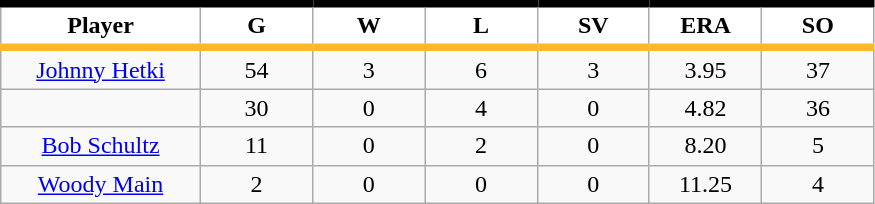<table class="wikitable sortable">
<tr>
<th style="background:#FFFFFF; border-top:#000000 5px solid; border-bottom:#FDB827 5px solid;" width="16%">Player</th>
<th style="background:#FFFFFF; border-top:#000000 5px solid; border-bottom:#FDB827 5px solid;" width="9%">G</th>
<th style="background:#FFFFFF; border-top:#000000 5px solid; border-bottom:#FDB827 5px solid;" width="9%">W</th>
<th style="background:#FFFFFF; border-top:#000000 5px solid; border-bottom:#FDB827 5px solid;" width="9%">L</th>
<th style="background:#FFFFFF; border-top:#000000 5px solid; border-bottom:#FDB827 5px solid;" width="9%">SV</th>
<th style="background:#FFFFFF; border-top:#000000 5px solid; border-bottom:#FDB827 5px solid;" width="9%">ERA</th>
<th style="background:#FFFFFF; border-top:#000000 5px solid; border-bottom:#FDB827 5px solid;" width="9%">SO</th>
</tr>
<tr align="center">
<td><a href='#'>Johnny Hetki</a></td>
<td>54</td>
<td>3</td>
<td>6</td>
<td>3</td>
<td>3.95</td>
<td>37</td>
</tr>
<tr align=center>
<td></td>
<td>30</td>
<td>0</td>
<td>4</td>
<td>0</td>
<td>4.82</td>
<td>36</td>
</tr>
<tr align="center">
<td><a href='#'>Bob Schultz</a></td>
<td>11</td>
<td>0</td>
<td>2</td>
<td>0</td>
<td>8.20</td>
<td>5</td>
</tr>
<tr align=center>
<td><a href='#'>Woody Main</a></td>
<td>2</td>
<td>0</td>
<td>0</td>
<td>0</td>
<td>11.25</td>
<td>4</td>
</tr>
</table>
